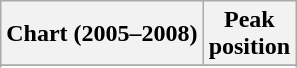<table class="wikitable sortable plainrowheaders" style="text-align:center">
<tr>
<th scope="col">Chart (2005–2008)</th>
<th scope="col">Peak<br> position</th>
</tr>
<tr>
</tr>
<tr>
</tr>
<tr>
</tr>
<tr>
</tr>
<tr>
</tr>
<tr>
</tr>
</table>
